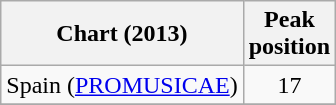<table class="wikitable sortable">
<tr>
<th align="left">Chart (2013)</th>
<th align="left">Peak<br>position</th>
</tr>
<tr>
<td>Spain (<a href='#'>PROMUSICAE</a>)</td>
<td style="text-align:center;">17</td>
</tr>
<tr>
</tr>
</table>
